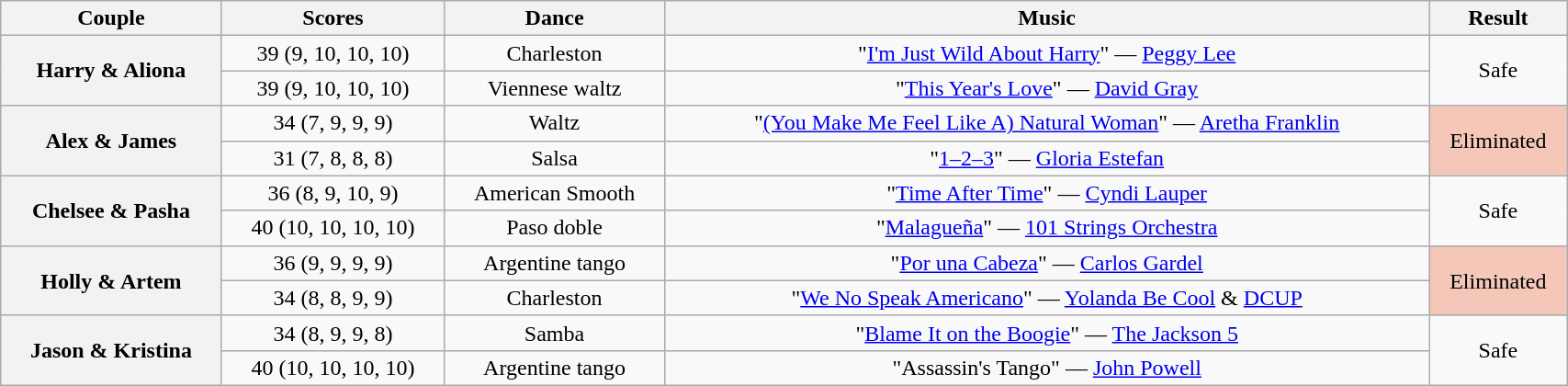<table class="wikitable sortable" style="text-align:center; width:90%">
<tr>
<th scope="col">Couple</th>
<th scope="col">Scores</th>
<th scope="col" class="unsortable">Dance</th>
<th scope="col" class="unsortable">Music</th>
<th scope="col" class="unsortable">Result</th>
</tr>
<tr>
<th scope="row" rowspan=2>Harry & Aliona</th>
<td>39 (9, 10, 10, 10)</td>
<td>Charleston</td>
<td>"<a href='#'>I'm Just Wild About Harry</a>" — <a href='#'>Peggy Lee</a></td>
<td rowspan=2>Safe</td>
</tr>
<tr>
<td>39 (9, 10, 10, 10)</td>
<td>Viennese waltz</td>
<td>"<a href='#'>This Year's Love</a>" — <a href='#'>David Gray</a></td>
</tr>
<tr>
<th scope="row" rowspan=2>Alex & James</th>
<td>34 (7, 9, 9, 9)</td>
<td>Waltz</td>
<td>"<a href='#'>(You Make Me Feel Like A) Natural Woman</a>" — <a href='#'>Aretha Franklin</a></td>
<td rowspan=2 bgcolor="f4c7b8">Eliminated</td>
</tr>
<tr>
<td>31 (7, 8, 8, 8)</td>
<td>Salsa</td>
<td>"<a href='#'>1–2–3</a>" — <a href='#'>Gloria Estefan</a></td>
</tr>
<tr>
<th scope="row" rowspan=2>Chelsee & Pasha</th>
<td>36 (8, 9, 10, 9)</td>
<td>American Smooth</td>
<td>"<a href='#'>Time After Time</a>" — <a href='#'>Cyndi Lauper</a></td>
<td rowspan=2>Safe</td>
</tr>
<tr>
<td>40 (10, 10, 10, 10)</td>
<td>Paso doble</td>
<td>"<a href='#'>Malagueña</a>" — <a href='#'>101 Strings Orchestra</a></td>
</tr>
<tr>
<th scope="row" rowspan=2>Holly & Artem</th>
<td>36 (9, 9, 9, 9)</td>
<td>Argentine tango</td>
<td>"<a href='#'>Por una Cabeza</a>" — <a href='#'>Carlos Gardel</a></td>
<td rowspan=2 bgcolor="f4c7b8">Eliminated</td>
</tr>
<tr>
<td>34 (8, 8, 9, 9)</td>
<td>Charleston</td>
<td>"<a href='#'>We No Speak Americano</a>" — <a href='#'>Yolanda Be Cool</a> & <a href='#'>DCUP</a></td>
</tr>
<tr>
<th scope="row" rowspan=2>Jason & Kristina</th>
<td>34 (8, 9, 9, 8)</td>
<td>Samba</td>
<td>"<a href='#'>Blame It on the Boogie</a>" — <a href='#'>The Jackson 5</a></td>
<td rowspan=2>Safe</td>
</tr>
<tr>
<td>40 (10, 10, 10, 10)</td>
<td>Argentine tango</td>
<td>"Assassin's Tango" — <a href='#'>John Powell</a></td>
</tr>
</table>
